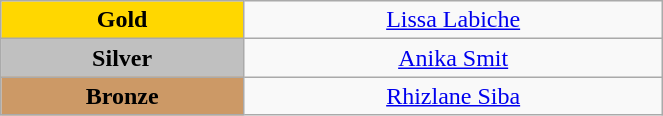<table class="wikitable" style=" text-align:center; " width="35%">
<tr>
<td bgcolor="gold"><strong>Gold</strong></td>
<td><a href='#'>Lissa Labiche</a><br>  <small><em></em></small></td>
</tr>
<tr>
<td bgcolor="silver"><strong>Silver</strong></td>
<td><a href='#'>Anika Smit</a><br>  <small><em></em></small></td>
</tr>
<tr>
<td bgcolor="CC9966"><strong>Bronze</strong></td>
<td><a href='#'>Rhizlane Siba</a><br>  <small><em></em></small></td>
</tr>
</table>
